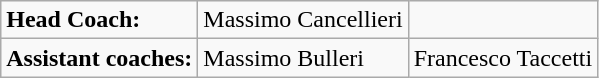<table class="wikitable">
<tr>
<td><strong>Head Coach:</strong></td>
<td> Massimo Cancellieri</td>
</tr>
<tr>
<td><strong>Assistant coaches:</strong></td>
<td> Massimo Bulleri</td>
<td> Francesco Taccetti</td>
</tr>
</table>
